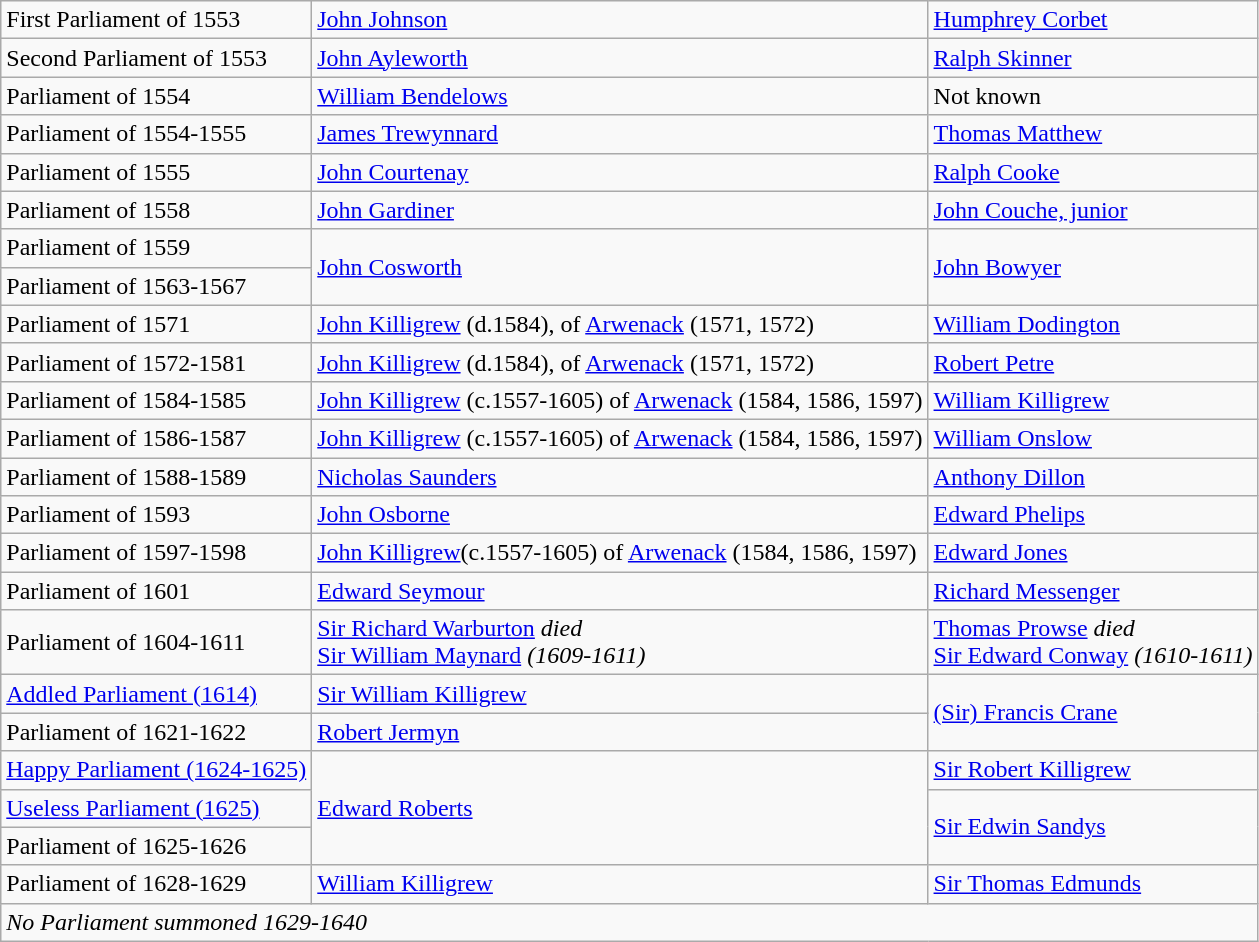<table class="wikitable">
<tr>
<td>First Parliament of 1553</td>
<td><a href='#'>John Johnson</a></td>
<td><a href='#'>Humphrey Corbet</a></td>
</tr>
<tr>
<td>Second Parliament of 1553</td>
<td><a href='#'>John Ayleworth</a></td>
<td><a href='#'>Ralph Skinner</a></td>
</tr>
<tr>
<td>Parliament of 1554</td>
<td><a href='#'>William Bendelows</a></td>
<td>Not known</td>
</tr>
<tr>
<td>Parliament of 1554-1555</td>
<td><a href='#'>James Trewynnard</a></td>
<td><a href='#'>Thomas Matthew</a></td>
</tr>
<tr>
<td>Parliament of 1555</td>
<td><a href='#'>John Courtenay</a></td>
<td><a href='#'>Ralph Cooke</a></td>
</tr>
<tr>
<td>Parliament of 1558</td>
<td><a href='#'>John Gardiner</a></td>
<td><a href='#'>John Couche, junior</a></td>
</tr>
<tr>
<td>Parliament of 1559</td>
<td rowspan="2"><a href='#'>John Cosworth</a></td>
<td rowspan="2"><a href='#'>John Bowyer</a></td>
</tr>
<tr>
<td>Parliament of 1563-1567</td>
</tr>
<tr>
<td>Parliament of 1571</td>
<td><a href='#'>John Killigrew</a> (d.1584), of <a href='#'>Arwenack</a> (1571, 1572)</td>
<td><a href='#'>William Dodington</a></td>
</tr>
<tr>
<td>Parliament of 1572-1581</td>
<td><a href='#'>John Killigrew</a> (d.1584), of <a href='#'>Arwenack</a> (1571, 1572)</td>
<td><a href='#'>Robert Petre</a></td>
</tr>
<tr>
<td>Parliament of 1584-1585</td>
<td><a href='#'>John Killigrew</a> (c.1557-1605) of <a href='#'>Arwenack</a> (1584, 1586, 1597)</td>
<td><a href='#'>William Killigrew</a></td>
</tr>
<tr>
<td>Parliament of 1586-1587</td>
<td><a href='#'>John Killigrew</a> (c.1557-1605) of <a href='#'>Arwenack</a> (1584, 1586, 1597)</td>
<td><a href='#'>William Onslow</a></td>
</tr>
<tr>
<td>Parliament of 1588-1589</td>
<td><a href='#'>Nicholas Saunders</a></td>
<td><a href='#'>Anthony Dillon</a></td>
</tr>
<tr>
<td>Parliament of 1593</td>
<td><a href='#'>John Osborne</a></td>
<td><a href='#'>Edward Phelips</a></td>
</tr>
<tr>
<td>Parliament of 1597-1598</td>
<td><a href='#'>John Killigrew</a>(c.1557-1605) of <a href='#'>Arwenack</a> (1584, 1586, 1597)</td>
<td><a href='#'>Edward Jones</a></td>
</tr>
<tr>
<td>Parliament of 1601</td>
<td><a href='#'>Edward Seymour</a></td>
<td><a href='#'>Richard Messenger</a></td>
</tr>
<tr>
<td>Parliament of 1604-1611</td>
<td><a href='#'>Sir Richard Warburton</a> <em>died</em><br><a href='#'>Sir William Maynard</a> <em>(1609-1611)</em></td>
<td><a href='#'>Thomas Prowse</a> <em>died</em><br><a href='#'>Sir Edward Conway</a>  <em>(1610-1611)</em></td>
</tr>
<tr>
<td><a href='#'>Addled Parliament (1614)</a></td>
<td><a href='#'>Sir William Killigrew</a></td>
<td rowspan="2"><a href='#'>(Sir) Francis Crane</a></td>
</tr>
<tr>
<td>Parliament of 1621-1622</td>
<td><a href='#'>Robert Jermyn</a></td>
</tr>
<tr>
<td><a href='#'>Happy Parliament (1624-1625)</a></td>
<td rowspan="3"><a href='#'>Edward Roberts</a></td>
<td><a href='#'>Sir Robert Killigrew</a></td>
</tr>
<tr>
<td><a href='#'>Useless Parliament (1625)</a></td>
<td rowspan="2"><a href='#'>Sir Edwin Sandys</a></td>
</tr>
<tr>
<td>Parliament of 1625-1626</td>
</tr>
<tr>
<td>Parliament of 1628-1629</td>
<td><a href='#'>William Killigrew</a></td>
<td><a href='#'>Sir Thomas Edmunds</a></td>
</tr>
<tr>
<td colspan="4"><em>No Parliament summoned 1629-1640</em></td>
</tr>
</table>
